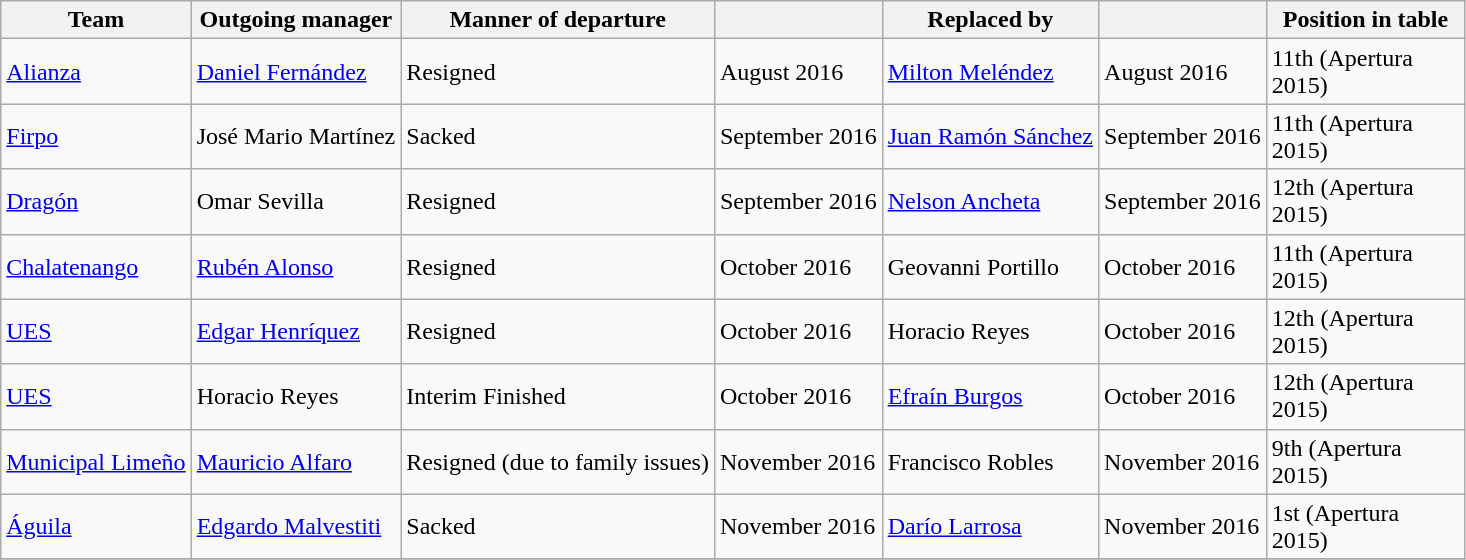<table class="wikitable">
<tr>
<th>Team</th>
<th>Outgoing manager</th>
<th>Manner of departure</th>
<th></th>
<th>Replaced by</th>
<th></th>
<th width=125px>Position in table</th>
</tr>
<tr>
<td><a href='#'>Alianza</a></td>
<td> <a href='#'>Daniel Fernández</a></td>
<td>Resigned</td>
<td>August 2016</td>
<td> <a href='#'>Milton Meléndez</a></td>
<td>August 2016</td>
<td>11th (Apertura 2015)</td>
</tr>
<tr>
<td><a href='#'>Firpo</a></td>
<td> José Mario Martínez</td>
<td>Sacked</td>
<td>September 2016</td>
<td> <a href='#'>Juan Ramón Sánchez</a></td>
<td>September 2016</td>
<td>11th (Apertura 2015)</td>
</tr>
<tr>
<td><a href='#'>Dragón</a></td>
<td> Omar Sevilla</td>
<td>Resigned</td>
<td>September 2016</td>
<td> <a href='#'>Nelson Ancheta</a></td>
<td>September 2016</td>
<td>12th (Apertura 2015)</td>
</tr>
<tr>
<td><a href='#'>Chalatenango</a></td>
<td> <a href='#'>Rubén Alonso</a></td>
<td>Resigned</td>
<td>October 2016</td>
<td> Geovanni Portillo</td>
<td>October 2016</td>
<td>11th (Apertura 2015)</td>
</tr>
<tr>
<td><a href='#'>UES</a></td>
<td> <a href='#'>Edgar Henríquez</a></td>
<td>Resigned</td>
<td>October 2016</td>
<td>  Horacio Reyes</td>
<td>October 2016</td>
<td>12th (Apertura 2015)</td>
</tr>
<tr>
<td><a href='#'>UES</a></td>
<td> Horacio Reyes</td>
<td>Interim Finished</td>
<td>October 2016</td>
<td> <a href='#'>Efraín Burgos</a></td>
<td>October 2016</td>
<td>12th (Apertura 2015)</td>
</tr>
<tr>
<td><a href='#'>Municipal Limeño</a></td>
<td> <a href='#'>Mauricio Alfaro</a></td>
<td>Resigned (due to family issues)</td>
<td>November 2016</td>
<td> Francisco Robles</td>
<td>November 2016</td>
<td>9th (Apertura 2015)</td>
</tr>
<tr>
<td><a href='#'>Águila</a></td>
<td> <a href='#'>Edgardo Malvestiti</a></td>
<td>Sacked</td>
<td>November 2016</td>
<td> <a href='#'>Darío Larrosa</a></td>
<td>November 2016</td>
<td>1st (Apertura 2015)</td>
</tr>
<tr>
</tr>
</table>
